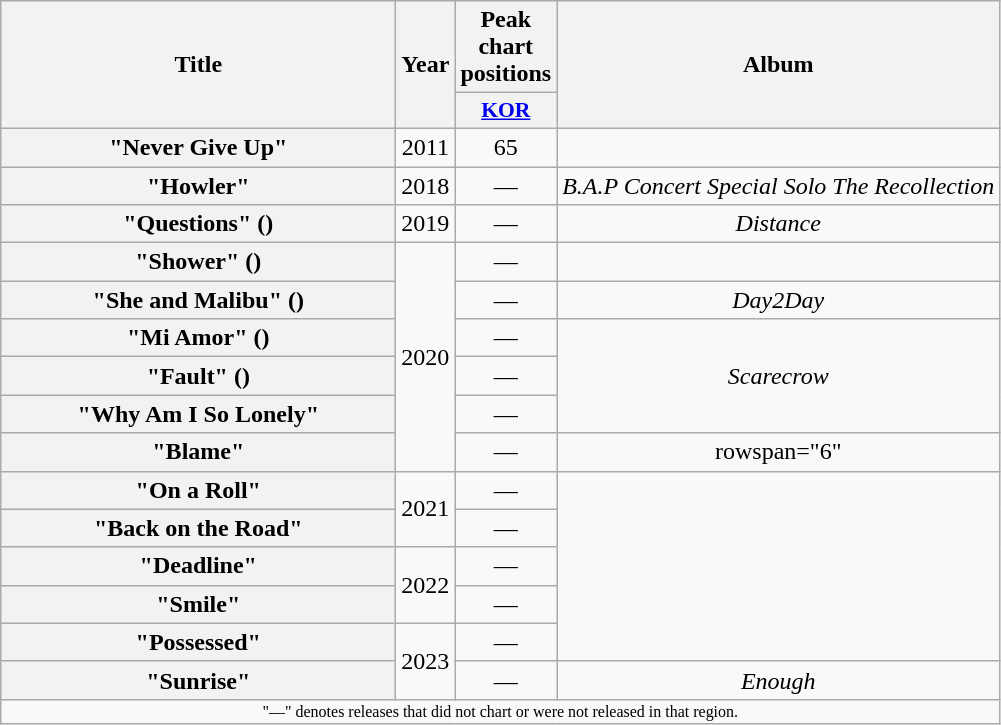<table class="wikitable plainrowheaders" style="text-align:center;">
<tr>
<th scope="col" rowspan="2" style="width:16em;">Title</th>
<th scope="col" rowspan="2">Year</th>
<th scope="col">Peak chart positions</th>
<th scope="col" rowspan="2">Album</th>
</tr>
<tr>
<th scope="col" style="width:2.2em;font-size:90%;"><a href='#'>KOR</a><br></th>
</tr>
<tr>
<th scope="row">"Never Give Up"<br></th>
<td>2011</td>
<td>65</td>
<td></td>
</tr>
<tr>
<th scope="row">"Howler"</th>
<td>2018</td>
<td>—</td>
<td><em>B.A.P Concert Special Solo The Recollection</em></td>
</tr>
<tr>
<th scope="row">"Questions" ()</th>
<td>2019</td>
<td>—</td>
<td><em>Distance</em></td>
</tr>
<tr>
<th scope="row">"Shower" ()<br></th>
<td rowspan="6">2020</td>
<td>—</td>
<td></td>
</tr>
<tr>
<th scope="row">"She and Malibu" ()</th>
<td>—</td>
<td><em>Day2Day</em></td>
</tr>
<tr>
<th scope="row">"Mi Amor" ()</th>
<td>—</td>
<td rowspan="3"><em>Scarecrow</em></td>
</tr>
<tr>
<th scope="row">"Fault" ()</th>
<td>—</td>
</tr>
<tr>
<th scope="row">"Why Am I So Lonely"</th>
<td>—</td>
</tr>
<tr>
<th scope="row">"Blame"<br></th>
<td>—</td>
<td>rowspan="6" </td>
</tr>
<tr>
<th scope="row">"On a Roll"</th>
<td rowspan="2">2021</td>
<td>—</td>
</tr>
<tr>
<th scope="row">"Back on the Road"</th>
<td>—</td>
</tr>
<tr>
<th scope="row">"Deadline"</th>
<td rowspan="2">2022</td>
<td>—</td>
</tr>
<tr>
<th scope="row">"Smile"</th>
<td>—</td>
</tr>
<tr>
<th scope="row">"Possessed"</th>
<td rowspan="2">2023</td>
<td>—</td>
</tr>
<tr>
<th scope="row">"Sunrise"</th>
<td>—</td>
<td><em>Enough</em></td>
</tr>
<tr>
<td colspan="4" style="text-align:center; font-size:8pt;">"—" denotes releases that did not chart or were not released in that region.</td>
</tr>
</table>
